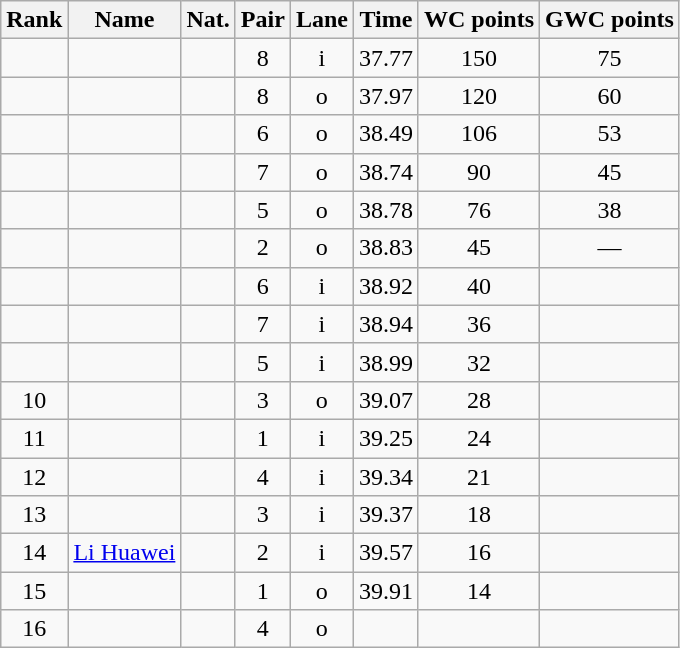<table class="wikitable sortable" style="text-align:center">
<tr>
<th>Rank</th>
<th>Name</th>
<th>Nat.</th>
<th>Pair</th>
<th>Lane</th>
<th>Time</th>
<th>WC points</th>
<th>GWC points</th>
</tr>
<tr>
<td></td>
<td align=left></td>
<td></td>
<td>8</td>
<td>i</td>
<td>37.77</td>
<td>150</td>
<td>75</td>
</tr>
<tr>
<td></td>
<td align=left></td>
<td></td>
<td>8</td>
<td>o</td>
<td>37.97</td>
<td>120</td>
<td>60</td>
</tr>
<tr>
<td></td>
<td align=left></td>
<td></td>
<td>6</td>
<td>o</td>
<td>38.49</td>
<td>106</td>
<td>53</td>
</tr>
<tr>
<td></td>
<td align=left></td>
<td></td>
<td>7</td>
<td>o</td>
<td>38.74</td>
<td>90</td>
<td>45</td>
</tr>
<tr>
<td></td>
<td align=left></td>
<td></td>
<td>5</td>
<td>o</td>
<td>38.78</td>
<td>76</td>
<td>38</td>
</tr>
<tr>
<td></td>
<td align=left></td>
<td></td>
<td>2</td>
<td>o</td>
<td>38.83</td>
<td>45</td>
<td>—</td>
</tr>
<tr>
<td></td>
<td align=left></td>
<td></td>
<td>6</td>
<td>i</td>
<td>38.92</td>
<td>40</td>
<td></td>
</tr>
<tr>
<td></td>
<td align=left></td>
<td></td>
<td>7</td>
<td>i</td>
<td>38.94</td>
<td>36</td>
<td></td>
</tr>
<tr>
<td></td>
<td align=left></td>
<td></td>
<td>5</td>
<td>i</td>
<td>38.99</td>
<td>32</td>
<td></td>
</tr>
<tr>
<td>10</td>
<td align=left></td>
<td></td>
<td>3</td>
<td>o</td>
<td>39.07</td>
<td>28</td>
<td></td>
</tr>
<tr>
<td>11</td>
<td align=left></td>
<td></td>
<td>1</td>
<td>i</td>
<td>39.25</td>
<td>24</td>
<td></td>
</tr>
<tr>
<td>12</td>
<td align=left></td>
<td></td>
<td>4</td>
<td>i</td>
<td>39.34</td>
<td>21</td>
<td></td>
</tr>
<tr>
<td>13</td>
<td align=left></td>
<td></td>
<td>3</td>
<td>i</td>
<td>39.37</td>
<td>18</td>
<td></td>
</tr>
<tr>
<td>14</td>
<td align=left><a href='#'>Li Huawei</a></td>
<td></td>
<td>2</td>
<td>i</td>
<td>39.57</td>
<td>16</td>
<td></td>
</tr>
<tr>
<td>15</td>
<td align=left></td>
<td></td>
<td>1</td>
<td>o</td>
<td>39.91</td>
<td>14</td>
<td></td>
</tr>
<tr>
<td>16</td>
<td align=left></td>
<td></td>
<td>4</td>
<td>o</td>
<td></td>
<td></td>
<td></td>
</tr>
</table>
